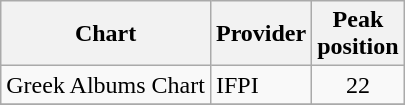<table class="wikitable">
<tr>
<th>Chart</th>
<th>Provider</th>
<th>Peak<br>position</th>
</tr>
<tr>
<td align="left">Greek Albums Chart</td>
<td align="left">IFPI</td>
<td align="center">22</td>
</tr>
<tr>
</tr>
</table>
